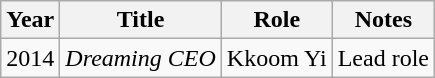<table class="wikitable">
<tr>
<th>Year</th>
<th>Title</th>
<th>Role</th>
<th>Notes</th>
</tr>
<tr>
<td>2014</td>
<td><em>Dreaming CEO</em></td>
<td>Kkoom Yi</td>
<td>Lead role</td>
</tr>
</table>
